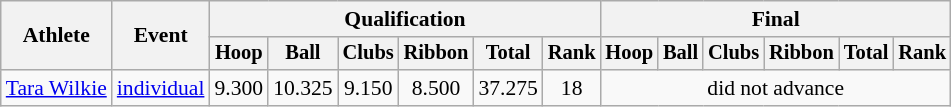<table class=wikitable style="font-size:90%">
<tr>
<th rowspan=2>Athlete</th>
<th rowspan=2>Event</th>
<th colspan=6>Qualification</th>
<th colspan=6>Final</th>
</tr>
<tr style="font-size:95%">
<th>Hoop</th>
<th>Ball</th>
<th>Clubs</th>
<th>Ribbon</th>
<th>Total</th>
<th>Rank</th>
<th>Hoop</th>
<th>Ball</th>
<th>Clubs</th>
<th>Ribbon</th>
<th>Total</th>
<th>Rank</th>
</tr>
<tr align=center>
<td align=left><a href='#'>Tara Wilkie</a></td>
<td align=left><a href='#'>individual</a></td>
<td>9.300</td>
<td>10.325</td>
<td>9.150</td>
<td>8.500</td>
<td>37.275</td>
<td>18</td>
<td colspan=6>did not advance</td>
</tr>
</table>
